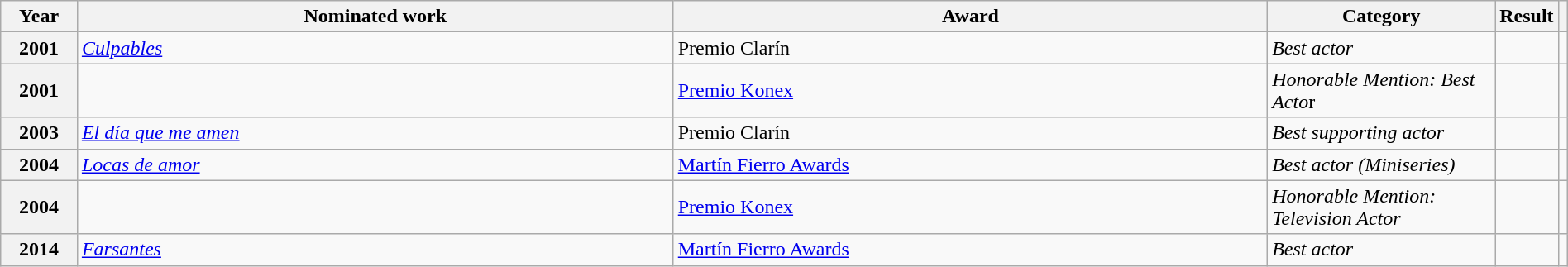<table class="wikitable plainrowheaders" style="width:100%;">
<tr>
<th scope="col" style="width:5%;">Year</th>
<th scope="col" style="width:40%;">Nominated work</th>
<th scope="col" style="width:40%;">Award</th>
<th scope="col" style="width:40%;">Category</th>
<th scope="col" style="width:10%;">Result</th>
<th scope="col" style="width:5%;"></th>
</tr>
<tr>
<th scope="row" style="text-align:center;">2001</th>
<td style="text-align:left;"><em><a href='#'>Culpables</a></em></td>
<td>Premio Clarín</td>
<td><em>Best actor</em></td>
<td></td>
<td style="text-align:center;"></td>
</tr>
<tr>
<th scope="row" style="text-align:center;">2001</th>
<td style="text-align:left;"></td>
<td><a href='#'>Premio Konex</a></td>
<td><em>Honorable Mention: Best Acto</em>r</td>
<td></td>
<td style="text-align:center;"></td>
</tr>
<tr>
<th scope="row" style="text-align:center;">2003</th>
<td style="text-align:left;"><em><a href='#'>El día que me amen</a></em></td>
<td>Premio Clarín</td>
<td><em>Best supporting actor</em></td>
<td></td>
<td style="text-align:center;"></td>
</tr>
<tr>
<th scope="row" style="text-align:center;">2004</th>
<td style="text-align:left;"><em><a href='#'>Locas de amor</a></em></td>
<td><a href='#'>Martín Fierro Awards</a></td>
<td><em>Best actor (Miniseries)</em></td>
<td></td>
<td style="text-align:center;"></td>
</tr>
<tr>
<th scope="row" style="text-align:center;">2004</th>
<td style="text-align:left;"></td>
<td><a href='#'>Premio Konex</a></td>
<td><em>Honorable Mention: Television Actor</em></td>
<td></td>
<td style="text-align:center;"></td>
</tr>
<tr>
<th scope="row" style="text-align:center;">2014</th>
<td style="text-align:left;"><em><a href='#'>Farsantes</a></em></td>
<td><a href='#'>Martín Fierro Awards</a></td>
<td><em>Best actor</em></td>
<td></td>
<td style="text-align:center;"></td>
</tr>
</table>
